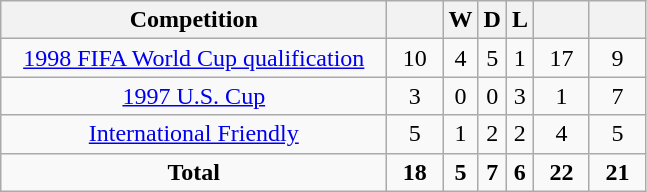<table class="wikitable" style="text-align: center;">
<tr>
<th width=250>Competition</th>
<th width=30></th>
<th>W</th>
<th>D</th>
<th>L</th>
<th width=30></th>
<th width=30></th>
</tr>
<tr>
<td><a href='#'>1998 FIFA World Cup qualification</a></td>
<td>10</td>
<td>4</td>
<td>5</td>
<td>1</td>
<td>17</td>
<td>9</td>
</tr>
<tr>
<td><a href='#'>1997 U.S. Cup</a></td>
<td>3</td>
<td>0</td>
<td>0</td>
<td>3</td>
<td>1</td>
<td>7</td>
</tr>
<tr>
<td><a href='#'>International Friendly</a></td>
<td>5</td>
<td>1</td>
<td>2</td>
<td>2</td>
<td>4</td>
<td>5</td>
</tr>
<tr>
<td><strong>Total</strong></td>
<td><strong>18</strong></td>
<td><strong>5</strong></td>
<td><strong>7</strong></td>
<td><strong>6</strong></td>
<td><strong>22</strong></td>
<td><strong>21</strong></td>
</tr>
</table>
